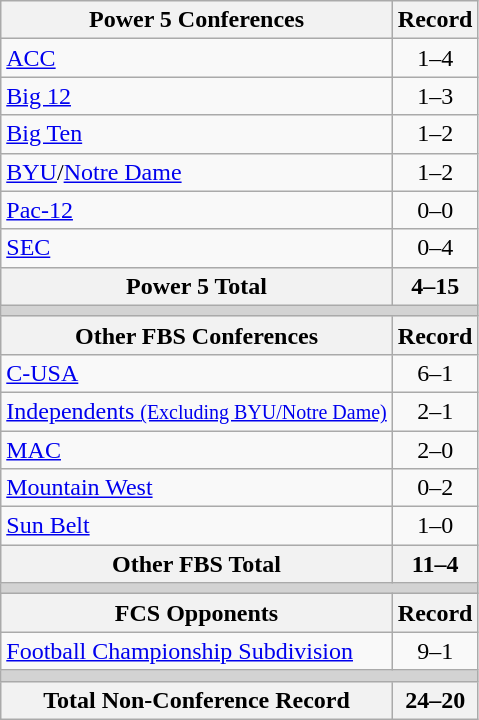<table class="wikitable">
<tr>
<th>Power 5 Conferences</th>
<th>Record</th>
</tr>
<tr>
<td><a href='#'>ACC</a></td>
<td align=center>1–4</td>
</tr>
<tr>
<td><a href='#'>Big 12</a></td>
<td align=center>1–3</td>
</tr>
<tr>
<td><a href='#'>Big Ten</a></td>
<td align=center>1–2</td>
</tr>
<tr>
<td><a href='#'>BYU</a>/<a href='#'>Notre Dame</a></td>
<td align=center>1–2</td>
</tr>
<tr>
<td><a href='#'>Pac-12</a></td>
<td align=center>0–0</td>
</tr>
<tr>
<td><a href='#'>SEC</a></td>
<td align=center>0–4</td>
</tr>
<tr>
<th>Power 5 Total</th>
<th>4–15</th>
</tr>
<tr>
<th colspan="2" style="background:lightgrey;"></th>
</tr>
<tr>
<th>Other FBS Conferences</th>
<th>Record</th>
</tr>
<tr>
<td><a href='#'>C-USA</a></td>
<td align=center>6–1</td>
</tr>
<tr>
<td><a href='#'>Independents <small>(Excluding BYU/Notre Dame)</small></a></td>
<td align=center>2–1</td>
</tr>
<tr>
<td><a href='#'>MAC</a></td>
<td align=center>2–0</td>
</tr>
<tr>
<td><a href='#'>Mountain West</a></td>
<td align=center>0–2</td>
</tr>
<tr>
<td><a href='#'>Sun Belt</a></td>
<td align=center>1–0</td>
</tr>
<tr>
<th>Other FBS Total</th>
<th>11–4</th>
</tr>
<tr>
<th colspan="2" style="background:lightgrey;"></th>
</tr>
<tr>
<th>FCS Opponents</th>
<th>Record</th>
</tr>
<tr>
<td><a href='#'>Football Championship Subdivision</a></td>
<td align=center>9–1</td>
</tr>
<tr>
<th colspan="2" style="background:lightgrey;"></th>
</tr>
<tr>
<th>Total Non-Conference Record</th>
<th>24–20</th>
</tr>
</table>
